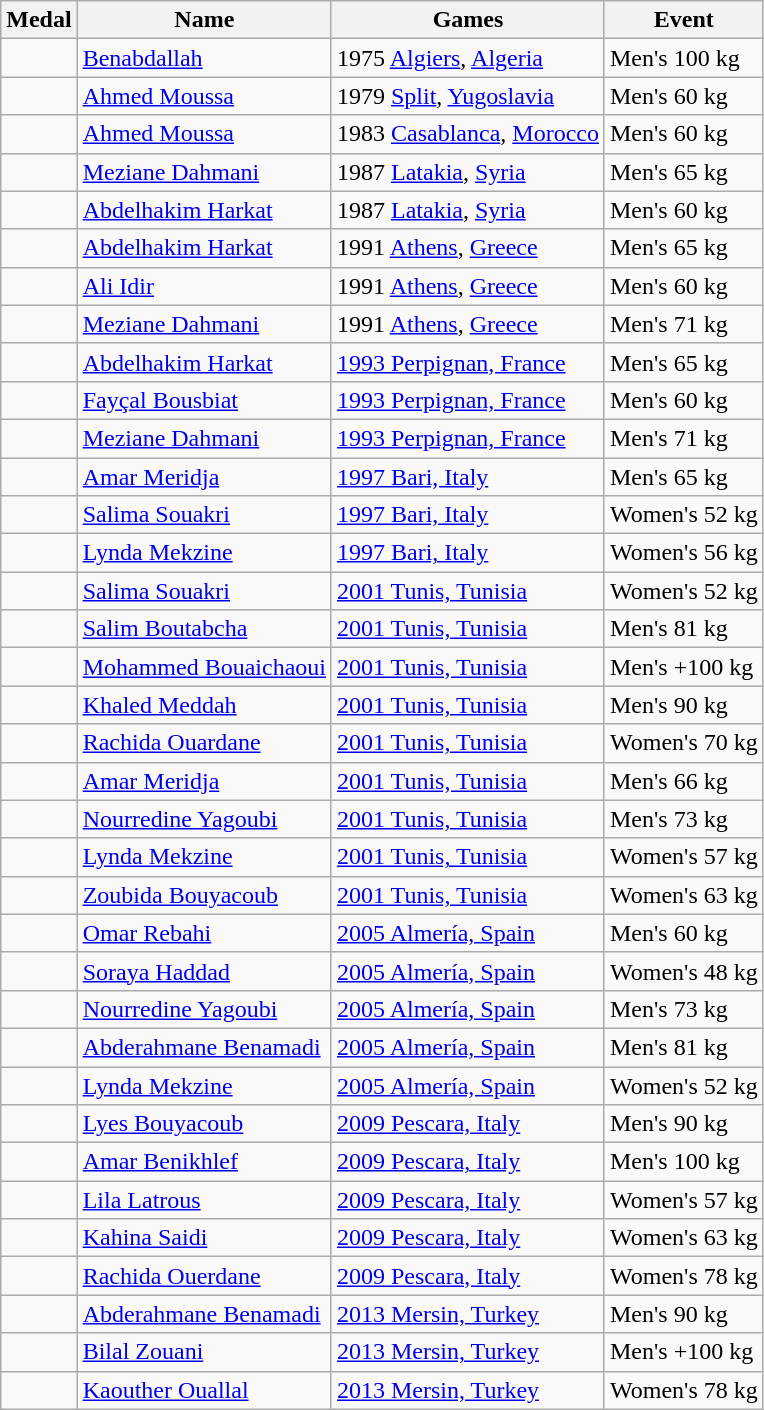<table class="wikitable sortable">
<tr>
<th>Medal</th>
<th>Name</th>
<th>Games</th>
<th>Event</th>
</tr>
<tr>
<td></td>
<td><a href='#'>Benabdallah</a></td>
<td>1975 <a href='#'>Algiers</a>, <a href='#'>Algeria</a></td>
<td>Men's 100 kg</td>
</tr>
<tr>
<td></td>
<td><a href='#'>Ahmed Moussa</a></td>
<td>1979 <a href='#'>Split</a>, <a href='#'>Yugoslavia</a></td>
<td>Men's 60 kg</td>
</tr>
<tr>
<td></td>
<td><a href='#'>Ahmed Moussa</a></td>
<td>1983 <a href='#'>Casablanca</a>, <a href='#'>Morocco</a></td>
<td>Men's 60 kg</td>
</tr>
<tr>
<td></td>
<td><a href='#'>Meziane Dahmani</a></td>
<td>1987 <a href='#'>Latakia</a>, <a href='#'>Syria</a></td>
<td>Men's 65 kg</td>
</tr>
<tr>
<td></td>
<td><a href='#'>Abdelhakim Harkat</a></td>
<td>1987 <a href='#'>Latakia</a>, <a href='#'>Syria</a></td>
<td>Men's 60 kg</td>
</tr>
<tr>
<td></td>
<td><a href='#'>Abdelhakim Harkat</a></td>
<td>1991 <a href='#'>Athens</a>, <a href='#'>Greece</a></td>
<td>Men's 65 kg</td>
</tr>
<tr>
<td></td>
<td><a href='#'>Ali Idir</a></td>
<td>1991 <a href='#'>Athens</a>, <a href='#'>Greece</a></td>
<td>Men's 60 kg</td>
</tr>
<tr>
<td></td>
<td><a href='#'>Meziane Dahmani</a></td>
<td>1991 <a href='#'>Athens</a>, <a href='#'>Greece</a></td>
<td>Men's 71 kg</td>
</tr>
<tr>
<td></td>
<td><a href='#'>Abdelhakim Harkat</a></td>
<td><a href='#'>1993 Perpignan, France</a></td>
<td>Men's 65 kg</td>
</tr>
<tr>
<td></td>
<td><a href='#'>Fayçal Bousbiat</a></td>
<td><a href='#'>1993 Perpignan, France</a></td>
<td>Men's 60 kg</td>
</tr>
<tr>
<td></td>
<td><a href='#'>Meziane Dahmani</a></td>
<td><a href='#'>1993 Perpignan, France</a></td>
<td>Men's 71 kg</td>
</tr>
<tr>
<td></td>
<td><a href='#'>Amar Meridja</a></td>
<td><a href='#'>1997 Bari, Italy</a></td>
<td>Men's 65 kg</td>
</tr>
<tr>
<td></td>
<td><a href='#'>Salima Souakri</a></td>
<td><a href='#'>1997 Bari, Italy</a></td>
<td>Women's 52 kg</td>
</tr>
<tr>
<td></td>
<td><a href='#'>Lynda Mekzine</a></td>
<td><a href='#'>1997 Bari, Italy</a></td>
<td>Women's 56 kg</td>
</tr>
<tr>
<td></td>
<td><a href='#'>Salima Souakri</a></td>
<td> <a href='#'>2001 Tunis, Tunisia</a></td>
<td>Women's 52 kg</td>
</tr>
<tr>
<td></td>
<td><a href='#'>Salim Boutabcha</a></td>
<td> <a href='#'>2001 Tunis, Tunisia</a></td>
<td>Men's 81 kg</td>
</tr>
<tr>
<td></td>
<td><a href='#'>Mohammed Bouaichaoui</a></td>
<td> <a href='#'>2001 Tunis, Tunisia</a></td>
<td>Men's +100 kg</td>
</tr>
<tr>
<td></td>
<td><a href='#'>Khaled Meddah</a></td>
<td> <a href='#'>2001 Tunis, Tunisia</a></td>
<td>Men's 90 kg</td>
</tr>
<tr>
<td></td>
<td><a href='#'>Rachida Ouardane</a></td>
<td> <a href='#'>2001 Tunis, Tunisia</a></td>
<td>Women's 70 kg</td>
</tr>
<tr>
<td></td>
<td><a href='#'>Amar Meridja</a></td>
<td> <a href='#'>2001 Tunis, Tunisia</a></td>
<td>Men's 66 kg</td>
</tr>
<tr>
<td></td>
<td><a href='#'>Nourredine Yagoubi</a></td>
<td> <a href='#'>2001 Tunis, Tunisia</a></td>
<td>Men's 73 kg</td>
</tr>
<tr>
<td></td>
<td><a href='#'>Lynda Mekzine</a></td>
<td> <a href='#'>2001 Tunis, Tunisia</a></td>
<td>Women's 57 kg</td>
</tr>
<tr>
<td></td>
<td><a href='#'>Zoubida Bouyacoub</a></td>
<td> <a href='#'>2001 Tunis, Tunisia</a></td>
<td>Women's 63 kg</td>
</tr>
<tr>
<td></td>
<td><a href='#'>Omar Rebahi</a></td>
<td> <a href='#'>2005 Almería, Spain</a></td>
<td>Men's 60 kg</td>
</tr>
<tr>
<td></td>
<td><a href='#'>Soraya Haddad</a></td>
<td> <a href='#'>2005 Almería, Spain</a></td>
<td>Women's 48 kg</td>
</tr>
<tr>
<td></td>
<td><a href='#'>Nourredine Yagoubi</a></td>
<td> <a href='#'>2005 Almería, Spain</a></td>
<td>Men's 73 kg</td>
</tr>
<tr>
<td></td>
<td><a href='#'>Abderahmane Benamadi</a></td>
<td> <a href='#'>2005 Almería, Spain</a></td>
<td>Men's 81 kg</td>
</tr>
<tr>
<td></td>
<td><a href='#'>Lynda Mekzine</a></td>
<td> <a href='#'>2005 Almería, Spain</a></td>
<td>Women's 52 kg</td>
</tr>
<tr>
<td></td>
<td><a href='#'>Lyes Bouyacoub</a></td>
<td> <a href='#'>2009 Pescara, Italy</a></td>
<td>Men's 90 kg</td>
</tr>
<tr>
<td></td>
<td><a href='#'>Amar Benikhlef</a></td>
<td> <a href='#'>2009 Pescara, Italy</a></td>
<td>Men's 100 kg</td>
</tr>
<tr>
<td></td>
<td><a href='#'>Lila Latrous</a></td>
<td> <a href='#'>2009 Pescara, Italy</a></td>
<td>Women's 57 kg</td>
</tr>
<tr>
<td></td>
<td><a href='#'>Kahina Saidi</a></td>
<td> <a href='#'>2009 Pescara, Italy</a></td>
<td>Women's 63 kg</td>
</tr>
<tr>
<td></td>
<td><a href='#'>Rachida Ouerdane</a></td>
<td> <a href='#'>2009 Pescara, Italy</a></td>
<td>Women's 78 kg</td>
</tr>
<tr>
<td></td>
<td><a href='#'>Abderahmane Benamadi</a></td>
<td> <a href='#'>2013 Mersin, Turkey</a></td>
<td>Men's 90 kg</td>
</tr>
<tr>
<td></td>
<td><a href='#'>Bilal Zouani</a></td>
<td> <a href='#'>2013 Mersin, Turkey</a></td>
<td>Men's +100 kg</td>
</tr>
<tr>
<td></td>
<td><a href='#'>Kaouther Ouallal</a></td>
<td> <a href='#'>2013 Mersin, Turkey</a></td>
<td>Women's 78 kg</td>
</tr>
</table>
